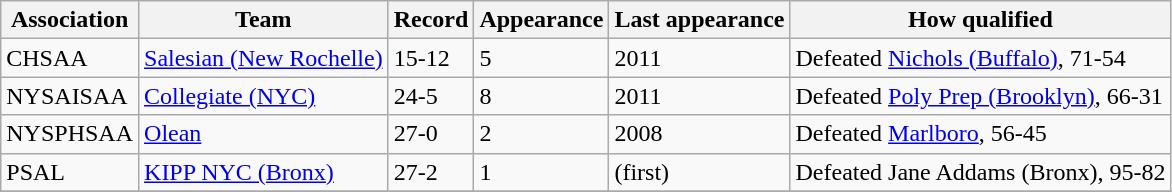<table class="wikitable sortable" style="text-align:left;">
<tr>
<th>Association</th>
<th>Team</th>
<th>Record</th>
<th data-sort-type="number">Appearance</th>
<th>Last appearance</th>
<th>How qualified</th>
</tr>
<tr>
<td>CHSAA</td>
<td><a href='#'>Salesian (New Rochelle)</a></td>
<td>15-12</td>
<td>5</td>
<td>2011</td>
<td>Defeated <a href='#'>Nichols (Buffalo)</a>, 71-54</td>
</tr>
<tr>
<td>NYSAISAA</td>
<td><a href='#'>Collegiate (NYC)</a></td>
<td>24-5</td>
<td>8</td>
<td>2011</td>
<td>Defeated <a href='#'>Poly Prep (Brooklyn)</a>, 66-31</td>
</tr>
<tr>
<td>NYSPHSAA</td>
<td><a href='#'>Olean</a></td>
<td>27-0</td>
<td>2</td>
<td>2008</td>
<td>Defeated <a href='#'>Marlboro</a>, 56-45</td>
</tr>
<tr>
<td>PSAL</td>
<td><a href='#'>KIPP NYC (Bronx)</a></td>
<td>27-2</td>
<td>1</td>
<td>(first)</td>
<td>Defeated Jane Addams (Bronx), 95-82</td>
</tr>
<tr>
</tr>
</table>
